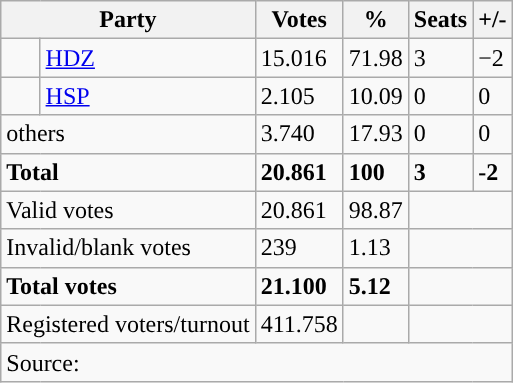<table class="wikitable" style="text-align: left;">
<tr>
<th colspan="2">Party</th>
<th>Votes</th>
<th>%</th>
<th>Seats</th>
<th>+/-</th>
</tr>
<tr>
<td style="background-color: "></td>
<td><a href='#'>HDZ</a></td>
<td>15.016</td>
<td>71.98</td>
<td>3</td>
<td>−2</td>
</tr>
<tr>
<td style="background-color: "></td>
<td><a href='#'>HSP</a></td>
<td>2.105</td>
<td>10.09</td>
<td>0</td>
<td>0</td>
</tr>
<tr>
<td colspan="2">others</td>
<td>3.740</td>
<td>17.93</td>
<td>0</td>
<td>0</td>
</tr>
<tr>
<td colspan="2"><strong>Total</strong></td>
<td><strong>20.861</strong></td>
<td><strong>100</strong></td>
<td><strong>3</strong></td>
<td><strong>-2</strong></td>
</tr>
<tr>
<td colspan="2">Valid votes</td>
<td>20.861</td>
<td>98.87</td>
<td colspan="2"></td>
</tr>
<tr>
<td colspan="2">Invalid/blank votes</td>
<td>239</td>
<td>1.13</td>
<td colspan="2"></td>
</tr>
<tr>
<td colspan="2"><strong>Total votes</strong></td>
<td><strong>21.100</strong></td>
<td><strong>5.12</strong></td>
<td colspan="2"></td>
</tr>
<tr>
<td colspan="2">Registered voters/turnout</td>
<td votes14="5343">411.758</td>
<td></td>
<td colspan="2"></td>
</tr>
<tr>
<td colspan="6">Source: </td>
</tr>
</table>
